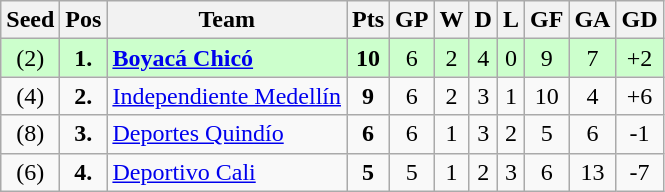<table class="wikitable sortable" style="text-align: center;">
<tr>
<th align="center">Seed</th>
<th align="center">Pos</th>
<th align="center">Team</th>
<th align="center">Pts</th>
<th align="center">GP</th>
<th align="center">W</th>
<th align="center">D</th>
<th align="center">L</th>
<th align="center">GF</th>
<th align="center">GA</th>
<th align="center">GD</th>
</tr>
<tr style="background: #CCFFCC;">
<td>(2)</td>
<td><strong>1.</strong></td>
<td align="left"><strong><a href='#'>Boyacá Chicó</a></strong></td>
<td><strong>10</strong></td>
<td>6</td>
<td>2</td>
<td>4</td>
<td>0</td>
<td>9</td>
<td>7</td>
<td>+2</td>
</tr>
<tr>
<td>(4)</td>
<td><strong>2.</strong></td>
<td align="left"><a href='#'>Independiente Medellín</a></td>
<td><strong>9</strong></td>
<td>6</td>
<td>2</td>
<td>3</td>
<td>1</td>
<td>10</td>
<td>4</td>
<td>+6</td>
</tr>
<tr>
<td>(8)</td>
<td><strong>3.</strong></td>
<td align="left"><a href='#'>Deportes Quindío</a></td>
<td><strong>6</strong></td>
<td>6</td>
<td>1</td>
<td>3</td>
<td>2</td>
<td>5</td>
<td>6</td>
<td>-1</td>
</tr>
<tr>
<td>(6)</td>
<td><strong>4.</strong></td>
<td align="left"><a href='#'>Deportivo Cali</a></td>
<td><strong>5</strong></td>
<td>5</td>
<td>1</td>
<td>2</td>
<td>3</td>
<td>6</td>
<td>13</td>
<td>-7</td>
</tr>
</table>
